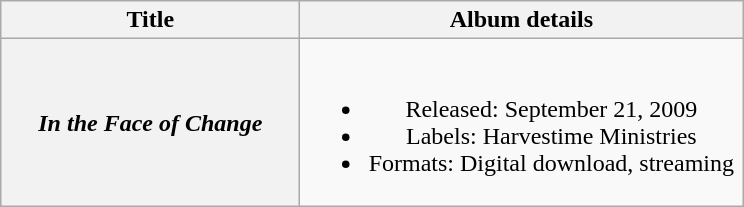<table class="wikitable plainrowheaders" style="text-align:center;" border="1">
<tr>
<th scope="col" style="width:12em;">Title</th>
<th scope="col" style="width:18em;">Album details</th>
</tr>
<tr>
<th scope="row"><em>In the Face of Change</em></th>
<td><br><ul><li>Released: September 21, 2009</li><li>Labels: Harvestime Ministries</li><li>Formats: Digital download, streaming</li></ul></td>
</tr>
</table>
